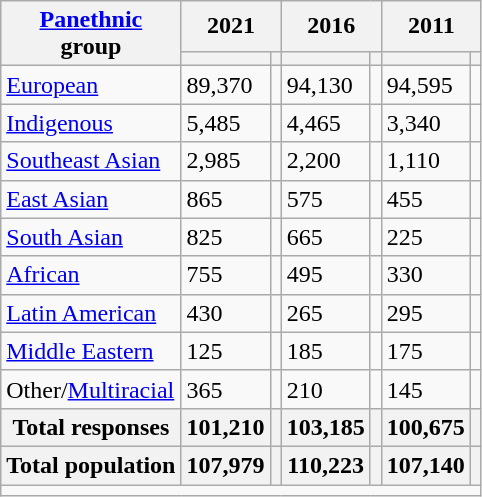<table class="wikitable collapsible sortable">
<tr>
<th rowspan="2"><a href='#'>Panethnic</a><br>group</th>
<th colspan="2">2021</th>
<th colspan="2">2016</th>
<th colspan="2">2011</th>
</tr>
<tr>
<th><a href='#'></a></th>
<th></th>
<th></th>
<th></th>
<th></th>
<th></th>
</tr>
<tr>
<td><a href='#'>European</a></td>
<td>89,370</td>
<td></td>
<td>94,130</td>
<td></td>
<td>94,595</td>
<td></td>
</tr>
<tr>
<td><a href='#'>Indigenous</a></td>
<td>5,485</td>
<td></td>
<td>4,465</td>
<td></td>
<td>3,340</td>
<td></td>
</tr>
<tr>
<td><a href='#'>Southeast Asian</a></td>
<td>2,985</td>
<td></td>
<td>2,200</td>
<td></td>
<td>1,110</td>
<td></td>
</tr>
<tr>
<td><a href='#'>East Asian</a></td>
<td>865</td>
<td></td>
<td>575</td>
<td></td>
<td>455</td>
<td></td>
</tr>
<tr>
<td><a href='#'>South Asian</a></td>
<td>825</td>
<td></td>
<td>665</td>
<td></td>
<td>225</td>
<td></td>
</tr>
<tr>
<td><a href='#'>African</a></td>
<td>755</td>
<td></td>
<td>495</td>
<td></td>
<td>330</td>
<td></td>
</tr>
<tr>
<td><a href='#'>Latin American</a></td>
<td>430</td>
<td></td>
<td>265</td>
<td></td>
<td>295</td>
<td></td>
</tr>
<tr>
<td><a href='#'>Middle Eastern</a></td>
<td>125</td>
<td></td>
<td>185</td>
<td></td>
<td>175</td>
<td></td>
</tr>
<tr>
<td>Other/<a href='#'>Multiracial</a></td>
<td>365</td>
<td></td>
<td>210</td>
<td></td>
<td>145</td>
<td></td>
</tr>
<tr>
<th>Total responses</th>
<th>101,210</th>
<th></th>
<th>103,185</th>
<th></th>
<th>100,675</th>
<th></th>
</tr>
<tr>
<th>Total population</th>
<th>107,979</th>
<th></th>
<th>110,223</th>
<th></th>
<th>107,140</th>
<th></th>
</tr>
<tr class="sortbottom">
<td colspan="15"></td>
</tr>
</table>
